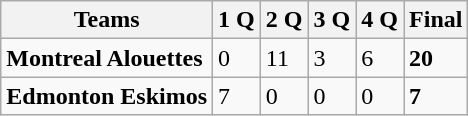<table class="wikitable">
<tr>
<th>Teams</th>
<th>1 Q</th>
<th>2 Q</th>
<th>3 Q</th>
<th>4 Q</th>
<th>Final</th>
</tr>
<tr>
<td><strong>Montreal Alouettes</strong></td>
<td>0</td>
<td>11</td>
<td>3</td>
<td>6</td>
<td><strong>20</strong></td>
</tr>
<tr>
<td><strong>Edmonton Eskimos</strong></td>
<td>7</td>
<td>0</td>
<td>0</td>
<td>0</td>
<td><strong>7</strong></td>
</tr>
</table>
